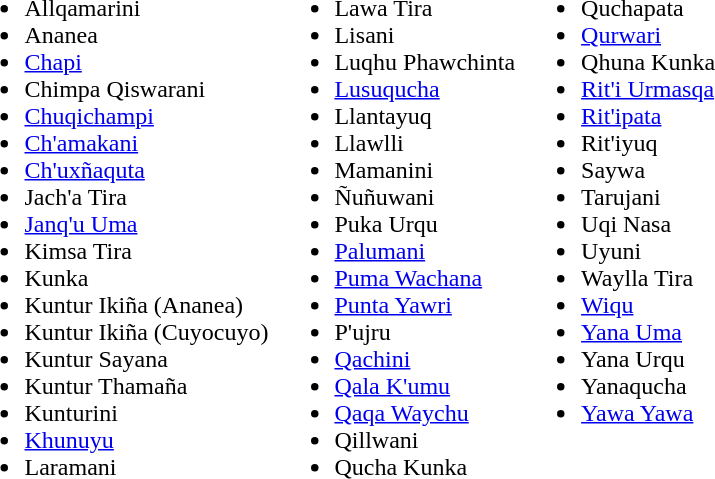<table>
<tr valign="top">
<td><br><ul><li>Allqamarini</li><li>Ananea</li><li><a href='#'>Chapi</a></li><li>Chimpa Qiswarani</li><li><a href='#'>Chuqichampi</a></li><li><a href='#'>Ch'amakani</a></li><li><a href='#'>Ch'uxñaquta</a></li><li>Jach'a Tira</li><li><a href='#'>Janq'u Uma</a></li><li>Kimsa Tira</li><li>Kunka</li><li>Kuntur Ikiña (Ananea)</li><li>Kuntur Ikiña (Cuyocuyo)</li><li>Kuntur Sayana</li><li>Kuntur Thamaña</li><li>Kunturini</li><li><a href='#'>Khunuyu</a></li><li>Laramani</li></ul></td>
<td><br><ul><li>Lawa Tira</li><li>Lisani</li><li>Luqhu Phawchinta</li><li><a href='#'>Lusuqucha</a></li><li>Llantayuq</li><li>Llawlli</li><li>Mamanini</li><li>Ñuñuwani</li><li>Puka Urqu</li><li><a href='#'>Palumani</a></li><li><a href='#'>Puma Wachana</a></li><li><a href='#'>Punta Yawri</a></li><li>P'ujru</li><li><a href='#'>Qachini</a></li><li><a href='#'>Qala K'umu</a></li><li><a href='#'>Qaqa Waychu</a></li><li>Qillwani</li><li>Qucha Kunka</li></ul></td>
<td><br><ul><li>Quchapata</li><li><a href='#'>Qurwari</a></li><li>Qhuna Kunka</li><li><a href='#'>Rit'i Urmasqa</a></li><li><a href='#'>Rit'ipata</a></li><li>Rit'iyuq</li><li>Saywa</li><li>Tarujani</li><li>Uqi Nasa</li><li>Uyuni</li><li>Waylla Tira</li><li><a href='#'>Wiqu</a></li><li><a href='#'>Yana Uma</a></li><li>Yana Urqu</li><li>Yanaqucha</li><li><a href='#'>Yawa Yawa</a></li></ul></td>
</tr>
</table>
